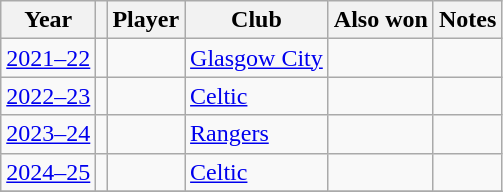<table class="sortable wikitable" style="text-align: center;">
<tr>
<th>Year</th>
<th></th>
<th>Player</th>
<th>Club</th>
<th class="unsortable">Also won</th>
<th class="unsortable" align=center>Notes</th>
</tr>
<tr>
<td><a href='#'>2021–22</a></td>
<td></td>
<td align=left></td>
<td align=left><a href='#'>Glasgow City</a></td>
<td></td>
<td></td>
</tr>
<tr>
<td><a href='#'>2022–23</a></td>
<td></td>
<td align=left></td>
<td align=left><a href='#'>Celtic</a></td>
<td></td>
<td></td>
</tr>
<tr>
<td><a href='#'>2023–24</a></td>
<td></td>
<td align=left></td>
<td align=left><a href='#'>Rangers</a></td>
<td></td>
<td></td>
</tr>
<tr>
<td><a href='#'>2024–25</a></td>
<td></td>
<td align=left></td>
<td align=left><a href='#'>Celtic</a></td>
<td></td>
<td></td>
</tr>
<tr>
</tr>
</table>
